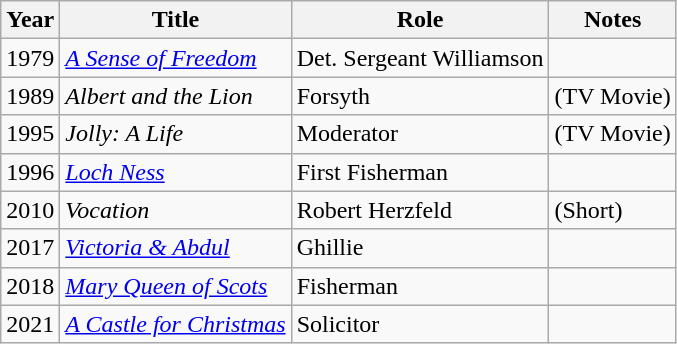<table class="wikitable sortable">
<tr>
<th>Year</th>
<th>Title</th>
<th>Role</th>
<th>Notes</th>
</tr>
<tr>
<td>1979</td>
<td><em><a href='#'>A Sense of Freedom</a></em></td>
<td>Det. Sergeant Williamson</td>
<td></td>
</tr>
<tr>
<td>1989</td>
<td><em>Albert and the Lion</em></td>
<td>Forsyth</td>
<td>(TV Movie)</td>
</tr>
<tr>
<td>1995</td>
<td><em>Jolly: A Life</em></td>
<td>Moderator</td>
<td>(TV Movie)</td>
</tr>
<tr>
<td>1996</td>
<td><em><a href='#'>Loch Ness</a></em></td>
<td>First Fisherman</td>
<td></td>
</tr>
<tr>
<td>2010</td>
<td><em>Vocation</em></td>
<td>Robert Herzfeld</td>
<td>(Short)</td>
</tr>
<tr>
<td>2017</td>
<td><em><a href='#'>Victoria & Abdul</a></em></td>
<td>Ghillie</td>
<td></td>
</tr>
<tr>
<td>2018</td>
<td><em><a href='#'>Mary Queen of Scots</a></em></td>
<td>Fisherman</td>
<td></td>
</tr>
<tr>
<td>2021</td>
<td><em><a href='#'>A Castle for Christmas</a></em></td>
<td>Solicitor</td>
<td></td>
</tr>
</table>
